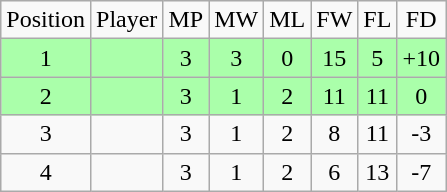<table class="wikitable" style="text-align: center;">
<tr>
<td>Position</td>
<td>Player</td>
<td>MP</td>
<td>MW</td>
<td>ML</td>
<td>FW</td>
<td>FL</td>
<td>FD</td>
</tr>
<tr style="background:#afa;">
<td>1</td>
<td style="text-align:left;"></td>
<td>3</td>
<td>3</td>
<td>0</td>
<td>15</td>
<td>5</td>
<td>+10</td>
</tr>
<tr style="background:#afa;">
<td>2</td>
<td style="text-align:left;"></td>
<td>3</td>
<td>1</td>
<td>2</td>
<td>11</td>
<td>11</td>
<td>0</td>
</tr>
<tr>
<td>3</td>
<td style="text-align:left;"></td>
<td>3</td>
<td>1</td>
<td>2</td>
<td>8</td>
<td>11</td>
<td>-3</td>
</tr>
<tr>
<td>4</td>
<td style="text-align:left;"></td>
<td>3</td>
<td>1</td>
<td>2</td>
<td>6</td>
<td>13</td>
<td>-7</td>
</tr>
</table>
